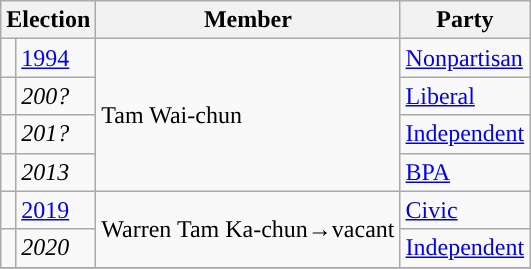<table class="wikitable">
<tr>
<th colspan="2">Election</th>
<th>Member</th>
<th>Party</th>
</tr>
<tr>
<td style="background-color: "></td>
<td><a href='#'>1994</a></td>
<td rowspan=4>Tam Wai-chun</td>
<td><a href='#'>Nonpartisan</a></td>
</tr>
<tr>
<td style="background-color: "></td>
<td><em>200?</em></td>
<td><a href='#'>Liberal</a></td>
</tr>
<tr>
<td style="background-color: "></td>
<td><em>201?</em></td>
<td><a href='#'>Independent</a></td>
</tr>
<tr>
<td style="background-color: "></td>
<td><em>2013</em></td>
<td><a href='#'>BPA</a></td>
</tr>
<tr>
<td style="background-color: "></td>
<td><a href='#'>2019</a></td>
<td rowspan=2>Warren Tam Ka-chun→vacant</td>
<td><a href='#'>Civic</a></td>
</tr>
<tr>
<td style="background-color: "></td>
<td><em>2020</em></td>
<td><a href='#'>Independent</a></td>
</tr>
<tr>
</tr>
</table>
